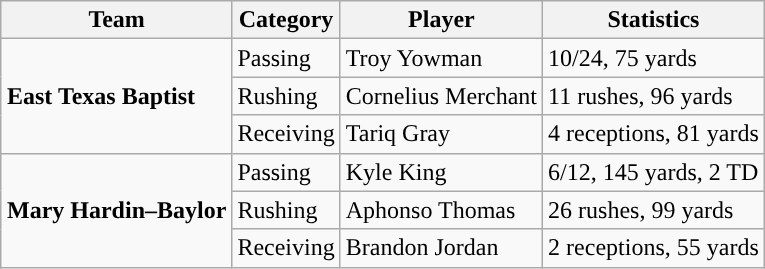<table class="wikitable" style="float: right;">
<tr>
<th>Team</th>
<th>Category</th>
<th>Player</th>
<th>Statistics</th>
</tr>
<tr>
<td rowspan=3><strong>East Texas Baptist</strong></td>
<td>Passing</td>
<td>Troy Yowman</td>
<td>10/24, 75 yards</td>
</tr>
<tr>
<td>Rushing</td>
<td>Cornelius Merchant</td>
<td>11 rushes, 96 yards</td>
</tr>
<tr>
<td>Receiving</td>
<td>Tariq Gray</td>
<td>4 receptions, 81 yards</td>
</tr>
<tr>
<td rowspan=3><strong>Mary Hardin–Baylor</strong></td>
<td>Passing</td>
<td>Kyle King</td>
<td>6/12, 145 yards, 2 TD</td>
</tr>
<tr>
<td>Rushing</td>
<td>Aphonso Thomas</td>
<td>26 rushes, 99 yards</td>
</tr>
<tr>
<td>Receiving</td>
<td>Brandon Jordan</td>
<td>2 receptions, 55 yards</td>
</tr>
</table>
